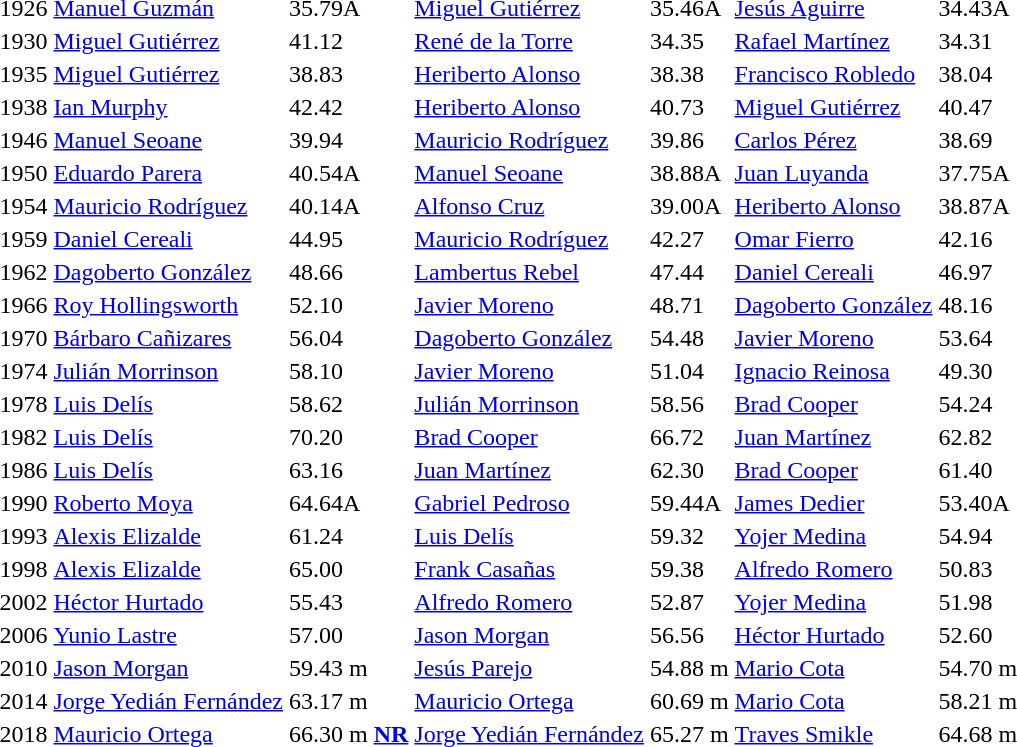<table>
<tr>
<td>1926</td>
<td><a href='#'>Manuel Guzmán</a><br> </td>
<td>35.79A</td>
<td><a href='#'>Miguel Gutiérrez</a><br> </td>
<td>35.46A</td>
<td><a href='#'>Jesús Aguirre</a><br> </td>
<td>34.43A</td>
</tr>
<tr>
<td>1930</td>
<td><a href='#'>Miguel Gutiérrez</a><br> </td>
<td>41.12</td>
<td><a href='#'>René de la Torre</a><br> </td>
<td>34.35</td>
<td><a href='#'>Rafael Martínez</a><br> </td>
<td>34.31</td>
</tr>
<tr>
<td>1935</td>
<td><a href='#'>Miguel Gutiérrez</a><br> </td>
<td>38.83</td>
<td><a href='#'>Heriberto Alonso</a><br> </td>
<td>38.38</td>
<td><a href='#'>Francisco Robledo</a><br> </td>
<td>38.04</td>
</tr>
<tr>
<td>1938</td>
<td><a href='#'>Ian Murphy</a><br> </td>
<td>42.42</td>
<td><a href='#'>Heriberto Alonso</a><br> </td>
<td>40.73</td>
<td><a href='#'>Miguel Gutiérrez</a><br> </td>
<td>40.47</td>
</tr>
<tr>
<td>1946</td>
<td><a href='#'>Manuel Seoane</a><br> </td>
<td>39.94</td>
<td><a href='#'>Mauricio Rodríguez</a><br> </td>
<td>39.86</td>
<td><a href='#'>Carlos Pérez</a><br> </td>
<td>38.69</td>
</tr>
<tr>
<td>1950</td>
<td><a href='#'>Eduardo Parera</a><br> </td>
<td>40.54A</td>
<td><a href='#'>Manuel Seoane</a><br> </td>
<td>38.88A</td>
<td><a href='#'>Juan Luyanda</a><br> </td>
<td>37.75A</td>
</tr>
<tr>
<td>1954</td>
<td><a href='#'>Mauricio Rodríguez</a><br> </td>
<td>40.14A</td>
<td><a href='#'>Alfonso Cruz</a><br> </td>
<td>39.00A</td>
<td><a href='#'>Heriberto Alonso</a><br> </td>
<td>38.87A</td>
</tr>
<tr>
<td>1959</td>
<td><a href='#'>Daniel Cereali</a><br> </td>
<td>44.95</td>
<td><a href='#'>Mauricio Rodríguez</a><br> </td>
<td>42.27</td>
<td><a href='#'>Omar Fierro</a><br> </td>
<td>42.16</td>
</tr>
<tr>
<td>1962</td>
<td><a href='#'>Dagoberto González</a><br> </td>
<td>48.66</td>
<td><a href='#'>Lambertus Rebel</a><br> </td>
<td>47.44</td>
<td><a href='#'>Daniel Cereali</a><br> </td>
<td>46.97</td>
</tr>
<tr>
<td>1966</td>
<td><a href='#'>Roy Hollingsworth</a><br> </td>
<td>52.10</td>
<td><a href='#'>Javier Moreno</a><br> </td>
<td>48.71</td>
<td><a href='#'>Dagoberto González</a><br> </td>
<td>48.16</td>
</tr>
<tr>
<td>1970</td>
<td><a href='#'>Bárbaro Cañizares</a><br> </td>
<td>56.04</td>
<td><a href='#'>Dagoberto González</a><br> </td>
<td>54.48</td>
<td><a href='#'>Javier Moreno</a><br> </td>
<td>53.64</td>
</tr>
<tr>
<td>1974</td>
<td><a href='#'>Julián Morrinson</a><br> </td>
<td>58.10</td>
<td><a href='#'>Javier Moreno</a><br> </td>
<td>51.04</td>
<td><a href='#'>Ignacio Reinosa</a><br> </td>
<td>49.30</td>
</tr>
<tr>
<td>1978</td>
<td><a href='#'>Luis Delís</a><br> </td>
<td>58.62</td>
<td><a href='#'>Julián Morrinson</a><br> </td>
<td>58.56</td>
<td><a href='#'>Brad Cooper</a><br> </td>
<td>54.24</td>
</tr>
<tr>
<td>1982</td>
<td><a href='#'>Luis Delís</a><br> </td>
<td>70.20</td>
<td><a href='#'>Brad Cooper</a><br> </td>
<td>66.72</td>
<td><a href='#'>Juan Martínez</a><br> </td>
<td>62.82</td>
</tr>
<tr>
<td>1986</td>
<td><a href='#'>Luis Delís</a><br> </td>
<td>63.16</td>
<td><a href='#'>Juan Martínez</a><br> </td>
<td>62.30</td>
<td><a href='#'>Brad Cooper</a><br> </td>
<td>61.40</td>
</tr>
<tr>
<td>1990</td>
<td><a href='#'>Roberto Moya</a><br> </td>
<td>64.64A</td>
<td><a href='#'>Gabriel Pedroso</a><br> </td>
<td>59.44A</td>
<td><a href='#'>James Dedier</a><br> </td>
<td>53.40A</td>
</tr>
<tr>
<td>1993</td>
<td><a href='#'>Alexis Elizalde</a><br> </td>
<td>61.24</td>
<td><a href='#'>Luis Delís</a><br> </td>
<td>59.32</td>
<td><a href='#'>Yojer Medina</a><br> </td>
<td>54.94</td>
</tr>
<tr>
<td>1998</td>
<td><a href='#'>Alexis Elizalde</a><br> </td>
<td>65.00</td>
<td><a href='#'>Frank Casañas</a><br> </td>
<td>59.38</td>
<td><a href='#'>Alfredo Romero</a><br> </td>
<td>50.83</td>
</tr>
<tr>
<td>2002</td>
<td><a href='#'>Héctor Hurtado</a><br> </td>
<td>55.43</td>
<td><a href='#'>Alfredo Romero</a><br> </td>
<td>52.87</td>
<td><a href='#'>Yojer Medina</a><br> </td>
<td>51.98</td>
</tr>
<tr>
<td>2006</td>
<td><a href='#'>Yunio Lastre</a><br></td>
<td>57.00</td>
<td><a href='#'>Jason Morgan</a><br></td>
<td>56.56</td>
<td><a href='#'>Héctor Hurtado</a><br></td>
<td>52.60</td>
</tr>
<tr>
<td>2010</td>
<td><a href='#'>Jason Morgan</a><br></td>
<td>59.43 m</td>
<td><a href='#'>Jesús Parejo</a><br></td>
<td>54.88 m</td>
<td><a href='#'>Mario Cota</a><br></td>
<td>54.70 m</td>
</tr>
<tr>
<td>2014</td>
<td><a href='#'>Jorge Yedián Fernández</a><br></td>
<td>63.17 m</td>
<td><a href='#'>Mauricio Ortega</a><br></td>
<td>60.69 m</td>
<td><a href='#'>Mario Cota</a><br></td>
<td>58.21 m</td>
</tr>
<tr>
<td>2018</td>
<td><a href='#'>Mauricio Ortega</a><br></td>
<td>66.30 m <strong><a href='#'>NR</a></strong></td>
<td><a href='#'>Jorge Yedián Fernández</a><br></td>
<td>65.27 m </td>
<td><a href='#'>Traves Smikle</a><br></td>
<td>64.68 m</td>
</tr>
</table>
